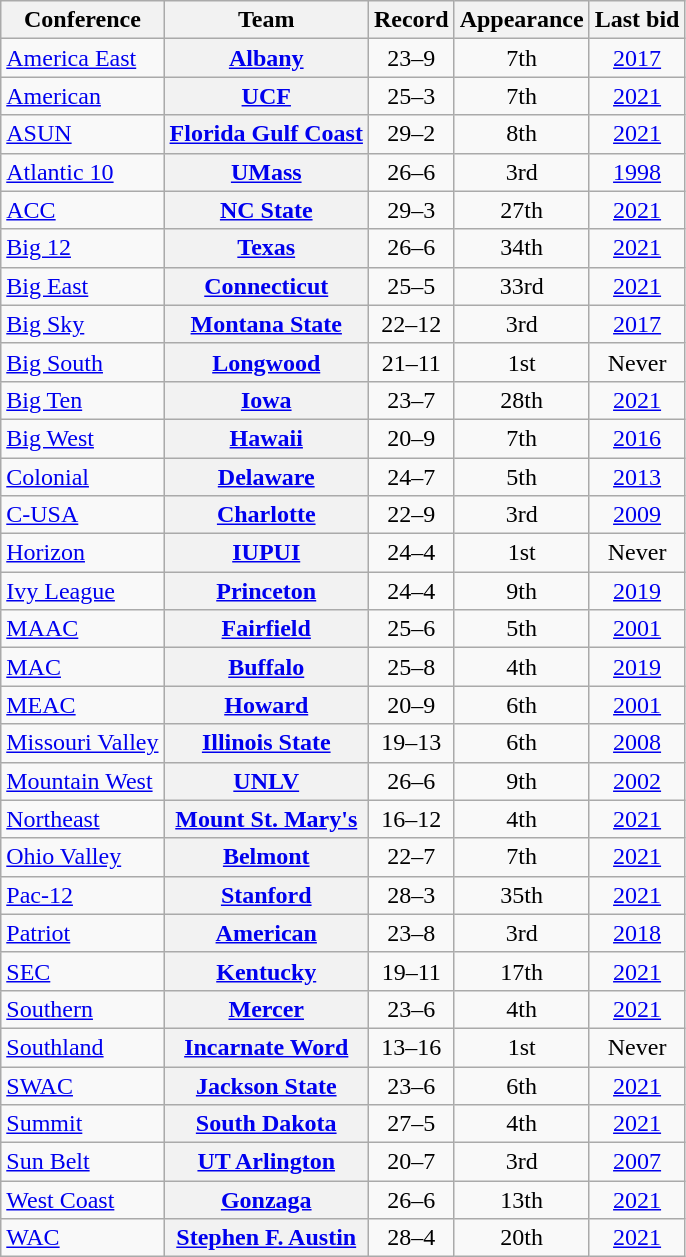<table class="wikitable sortable plainrowheaders" style="text-align:center;">
<tr>
<th scope="col">Conference</th>
<th scope="col">Team</th>
<th scope="col" data-sort-type="number">Record</th>
<th scope="col" data-sort-type="number">Appearance</th>
<th scope="col">Last bid</th>
</tr>
<tr>
<td align=left><a href='#'>America East</a></td>
<th scope="row" style="text-align:center"><a href='#'>Albany</a></th>
<td align=center>23–9</td>
<td align=center>7th</td>
<td align=center><a href='#'>2017</a></td>
</tr>
<tr>
<td align=left><a href='#'>American</a></td>
<th scope="row" style="text-align:center"><a href='#'>UCF</a></th>
<td align=center>25–3</td>
<td align=center>7th</td>
<td align=center><a href='#'>2021</a></td>
</tr>
<tr>
<td align=left><a href='#'>ASUN</a></td>
<th scope="row" style="text-align:center"><a href='#'>Florida Gulf Coast</a></th>
<td align=center>29–2</td>
<td align=center>8th</td>
<td align=center><a href='#'>2021</a></td>
</tr>
<tr>
<td align=left><a href='#'>Atlantic 10</a></td>
<th scope="row" style="text-align:center"><a href='#'>UMass</a></th>
<td align=center>26–6</td>
<td align=center>3rd</td>
<td align=center><a href='#'>1998</a></td>
</tr>
<tr>
<td align=left><a href='#'>ACC</a></td>
<th scope="row" style="text-align:center"><a href='#'>NC State</a></th>
<td align=center>29–3</td>
<td align=center>27th</td>
<td align=center><a href='#'>2021</a></td>
</tr>
<tr>
<td align=left><a href='#'>Big 12</a></td>
<th scope="row" style="text-align:center"><a href='#'>Texas</a></th>
<td align=center>26–6</td>
<td align=center>34th</td>
<td align=center><a href='#'>2021</a></td>
</tr>
<tr>
<td align=left><a href='#'>Big East</a></td>
<th scope="row" style="text-align:center"><a href='#'>Connecticut</a></th>
<td align=center>25–5</td>
<td align=center>33rd</td>
<td align=center><a href='#'>2021</a></td>
</tr>
<tr>
<td align=left><a href='#'>Big Sky</a></td>
<th scope="row" style="text-align:center"><a href='#'>Montana State</a></th>
<td align=center>22–12</td>
<td align=center>3rd</td>
<td align=center><a href='#'>2017</a></td>
</tr>
<tr>
<td align=left><a href='#'>Big South</a></td>
<th scope="row" style="text-align:center"><a href='#'>Longwood</a></th>
<td align=center>21–11</td>
<td align=center>1st</td>
<td align=center>Never</td>
</tr>
<tr>
<td align=left><a href='#'>Big Ten</a></td>
<th scope="row" style="text-align:center"><a href='#'>Iowa</a></th>
<td align=center>23–7</td>
<td align=center>28th</td>
<td align=center><a href='#'>2021</a></td>
</tr>
<tr>
<td align=left><a href='#'>Big West</a></td>
<th scope="row" style="text-align:center"><a href='#'>Hawaii</a></th>
<td align=center>20–9</td>
<td align=center>7th</td>
<td align=center><a href='#'>2016</a></td>
</tr>
<tr>
<td align=left><a href='#'>Colonial</a></td>
<th scope="row" style="text-align:center"><a href='#'>Delaware</a></th>
<td align=center>24–7</td>
<td align=center>5th</td>
<td align=center><a href='#'>2013</a></td>
</tr>
<tr>
<td align=left><a href='#'>C-USA</a></td>
<th scope="row" style="text-align:center"><a href='#'>Charlotte</a></th>
<td align=center>22–9</td>
<td align=center>3rd</td>
<td align=center><a href='#'>2009</a></td>
</tr>
<tr>
<td align=left><a href='#'>Horizon</a></td>
<th scope="row" style="text-align:center"><a href='#'>IUPUI</a></th>
<td align=center>24–4</td>
<td align=center>1st</td>
<td align=center>Never</td>
</tr>
<tr>
<td align=left><a href='#'>Ivy League</a></td>
<th scope="row" style="text-align:center"><a href='#'>Princeton</a></th>
<td align=center>24–4</td>
<td align=center>9th</td>
<td align=center><a href='#'>2019</a></td>
</tr>
<tr>
<td align=left><a href='#'>MAAC</a></td>
<th scope="row" style="text-align:center"><a href='#'>Fairfield</a></th>
<td align=center>25–6</td>
<td align=center>5th</td>
<td align=center><a href='#'>2001</a></td>
</tr>
<tr>
<td align=left><a href='#'>MAC</a></td>
<th scope="row" style="text-align:center"><a href='#'>Buffalo</a></th>
<td align=center>25–8</td>
<td align=center>4th</td>
<td align=center><a href='#'>2019</a></td>
</tr>
<tr>
<td align=left><a href='#'>MEAC</a></td>
<th scope="row" style="text-align:center"><a href='#'>Howard</a></th>
<td align=center>20–9</td>
<td align=center>6th</td>
<td align=center><a href='#'>2001</a></td>
</tr>
<tr>
<td align=left><a href='#'>Missouri Valley</a></td>
<th scope="row" style="text-align:center"><a href='#'>Illinois State</a></th>
<td align=center>19–13</td>
<td align=center>6th</td>
<td align=center><a href='#'>2008</a></td>
</tr>
<tr>
<td align=left><a href='#'>Mountain West</a></td>
<th scope="row" style="text-align:center"><a href='#'>UNLV</a></th>
<td align=center>26–6</td>
<td align=center>9th</td>
<td align=center><a href='#'>2002</a></td>
</tr>
<tr>
<td align=left><a href='#'>Northeast</a></td>
<th scope="row" style="text-align:center"><a href='#'>Mount St. Mary's</a></th>
<td align=center>16–12</td>
<td align=center>4th</td>
<td align=center><a href='#'>2021</a></td>
</tr>
<tr>
<td align=left><a href='#'>Ohio Valley</a></td>
<th scope="row" style="text-align:center"><a href='#'>Belmont</a></th>
<td align=center>22–7</td>
<td align=center>7th</td>
<td align=center><a href='#'>2021</a></td>
</tr>
<tr>
<td align=left><a href='#'>Pac-12</a></td>
<th scope="row" style="text-align:center"><a href='#'>Stanford</a></th>
<td align=center>28–3</td>
<td align=center>35th</td>
<td align=center><a href='#'>2021</a></td>
</tr>
<tr>
<td align=left><a href='#'>Patriot</a></td>
<th scope="row" style="text-align:center"><a href='#'>American</a></th>
<td align=center>23–8</td>
<td align=center>3rd</td>
<td align=center><a href='#'>2018</a></td>
</tr>
<tr>
<td align=left><a href='#'>SEC</a></td>
<th scope="row" style="text-align:center"><a href='#'>Kentucky</a></th>
<td align=center>19–11</td>
<td align=center>17th</td>
<td align=center><a href='#'>2021</a></td>
</tr>
<tr>
<td align=left><a href='#'>Southern</a></td>
<th scope="row" style="text-align:center"><a href='#'>Mercer</a></th>
<td align=center>23–6</td>
<td align=center>4th</td>
<td align=center><a href='#'>2021</a></td>
</tr>
<tr>
<td align=left><a href='#'>Southland</a></td>
<th scope="row" style="text-align:center"><a href='#'>Incarnate Word</a></th>
<td align=center>13–16</td>
<td align=center>1st</td>
<td align=center>Never</td>
</tr>
<tr>
<td align=left><a href='#'>SWAC</a></td>
<th scope="row" style="text-align:center"><a href='#'>Jackson State</a></th>
<td align=center>23–6</td>
<td align=center>6th</td>
<td align=center><a href='#'>2021</a></td>
</tr>
<tr>
<td align=left><a href='#'>Summit</a></td>
<th scope="row" style="text-align:center"><a href='#'>South Dakota</a></th>
<td align=center>27–5</td>
<td align=center>4th</td>
<td align=center><a href='#'>2021</a></td>
</tr>
<tr>
<td align=left><a href='#'>Sun Belt</a></td>
<th scope="row" style="text-align:center"><a href='#'>UT Arlington</a></th>
<td align=center>20–7</td>
<td align=center>3rd</td>
<td align=center><a href='#'>2007</a></td>
</tr>
<tr>
<td align=left><a href='#'>West Coast</a></td>
<th scope="row" style="text-align:center"><a href='#'>Gonzaga</a></th>
<td align=center>26–6</td>
<td align=center>13th</td>
<td align=center><a href='#'>2021</a></td>
</tr>
<tr>
<td align=left><a href='#'>WAC</a></td>
<th scope="row" style="text-align:center"><a href='#'>Stephen F. Austin</a></th>
<td align=center>28–4</td>
<td align=center>20th</td>
<td align=center><a href='#'>2021</a></td>
</tr>
</table>
